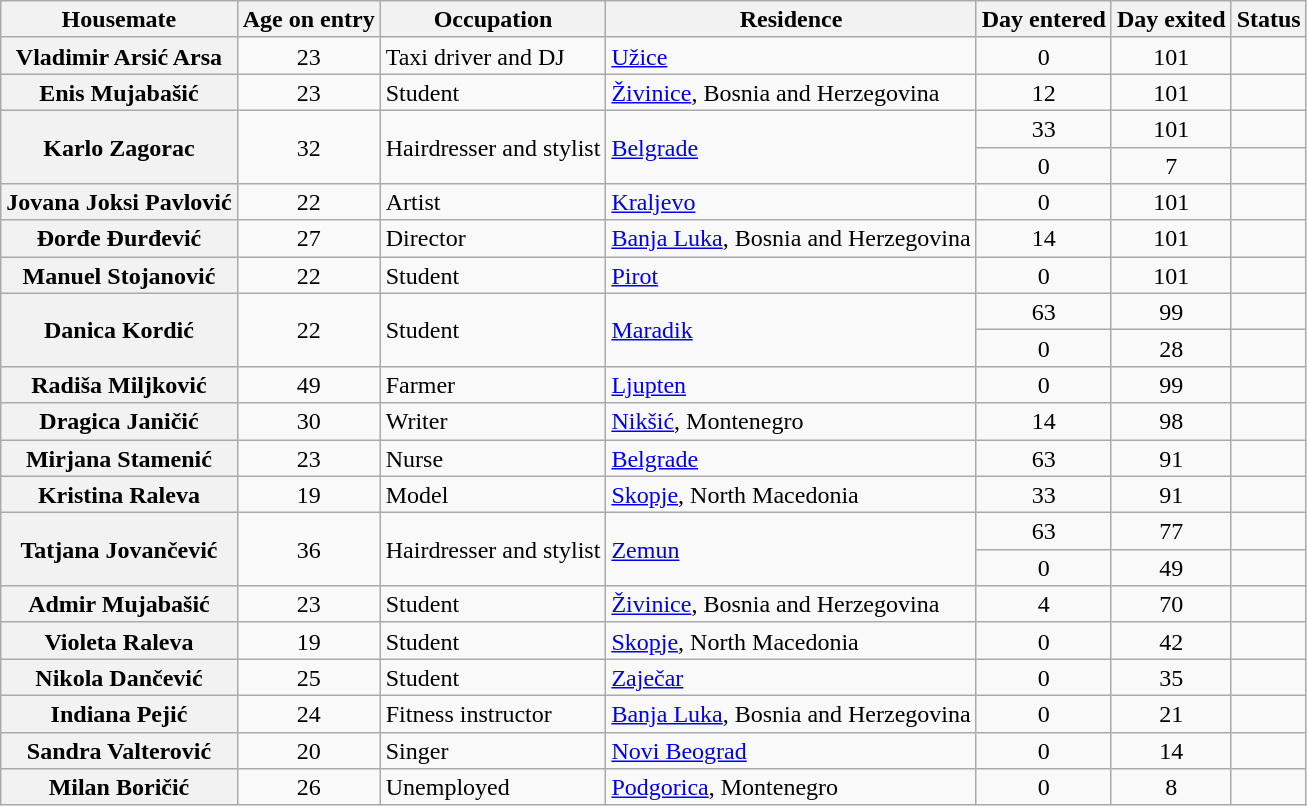<table class="wikitable sortable" style="text-align:center; line-height:17px; width:auto;">
<tr>
<th>Housemate</th>
<th>Age on entry</th>
<th>Occupation</th>
<th>Residence</th>
<th>Day entered</th>
<th>Day exited</th>
<th>Status</th>
</tr>
<tr>
<th>Vladimir Arsić Arsa</th>
<td>23</td>
<td align=left>Taxi driver and DJ</td>
<td align=left><a href='#'>Užice</a></td>
<td>0</td>
<td>101</td>
<td></td>
</tr>
<tr>
<th>Enis Mujabašić</th>
<td>23</td>
<td align=left>Student</td>
<td align=left><a href='#'>Živinice</a>, Bosnia and Herzegovina</td>
<td>12</td>
<td>101</td>
<td></td>
</tr>
<tr>
<th rowspan="2">Karlo Zagorac</th>
<td rowspan="2">32</td>
<td rowspan="2" align=left>Hairdresser and stylist</td>
<td rowspan="2" align=left><a href='#'>Belgrade</a></td>
<td>33</td>
<td>101</td>
<td></td>
</tr>
<tr>
<td>0</td>
<td>7</td>
<td></td>
</tr>
<tr>
<th>Jovana Joksi Pavlović</th>
<td>22</td>
<td align=left>Artist</td>
<td align=left><a href='#'>Kraljevo</a></td>
<td>0</td>
<td>101</td>
<td></td>
</tr>
<tr>
<th>Đorđe Đurđević</th>
<td>27</td>
<td align=left>Director</td>
<td align=left><a href='#'>Banja Luka</a>, Bosnia and Herzegovina</td>
<td>14</td>
<td>101</td>
<td></td>
</tr>
<tr>
<th>Manuel Stojanović</th>
<td>22</td>
<td align=left>Student</td>
<td align=left><a href='#'>Pirot</a></td>
<td>0</td>
<td>101</td>
<td></td>
</tr>
<tr>
<th rowspan="2">Danica Kordić</th>
<td rowspan="2">22</td>
<td rowspan="2" align=left>Student</td>
<td rowspan="2" align=left><a href='#'>Maradik</a></td>
<td>63</td>
<td>99</td>
<td></td>
</tr>
<tr>
<td>0</td>
<td>28</td>
<td></td>
</tr>
<tr>
<th>Radiša Miljković</th>
<td>49</td>
<td align=left>Farmer</td>
<td align=left><a href='#'>Ljupten</a></td>
<td>0</td>
<td>99</td>
<td></td>
</tr>
<tr>
<th>Dragica Janičić</th>
<td>30</td>
<td align=left>Writer</td>
<td align=left><a href='#'>Nikšić</a>, Montenegro</td>
<td>14</td>
<td>98</td>
<td></td>
</tr>
<tr>
<th>Mirjana Stamenić</th>
<td>23</td>
<td align=left>Nurse</td>
<td align=left><a href='#'>Belgrade</a></td>
<td>63</td>
<td>91</td>
<td></td>
</tr>
<tr>
<th>Kristina Raleva</th>
<td>19</td>
<td align=left>Model</td>
<td align=left><a href='#'>Skopje</a>, North Macedonia</td>
<td>33</td>
<td>91</td>
<td></td>
</tr>
<tr>
<th rowspan="2">Tatjana Jovančević</th>
<td rowspan="2">36</td>
<td rowspan="2" align=left>Hairdresser and stylist</td>
<td rowspan="2" align=left><a href='#'>Zemun</a></td>
<td>63</td>
<td>77</td>
<td></td>
</tr>
<tr>
<td>0</td>
<td>49</td>
<td></td>
</tr>
<tr>
<th>Admir Mujabašić</th>
<td>23</td>
<td align=left>Student</td>
<td align=left><a href='#'>Živinice</a>, Bosnia and Herzegovina</td>
<td>4</td>
<td>70</td>
<td></td>
</tr>
<tr>
<th>Violeta Raleva</th>
<td>19</td>
<td align=left>Student</td>
<td align=left><a href='#'>Skopje</a>, North Macedonia</td>
<td>0</td>
<td>42</td>
<td></td>
</tr>
<tr>
<th>Nikola Dančević</th>
<td>25</td>
<td align=left>Student</td>
<td align=left><a href='#'>Zaječar</a></td>
<td>0</td>
<td>35</td>
<td></td>
</tr>
<tr>
<th>Indiana Pejić</th>
<td>24</td>
<td align=left>Fitness instructor</td>
<td align=left><a href='#'>Banja Luka</a>, Bosnia and Herzegovina</td>
<td>0</td>
<td>21</td>
<td></td>
</tr>
<tr>
<th>Sandra Valterović</th>
<td>20</td>
<td align=left>Singer</td>
<td align=left><a href='#'>Novi Beograd</a></td>
<td>0</td>
<td>14</td>
<td></td>
</tr>
<tr>
<th>Milan Boričić</th>
<td>26</td>
<td align=left>Unemployed</td>
<td align=left><a href='#'>Podgorica</a>, Montenegro</td>
<td>0</td>
<td>8</td>
<td></td>
</tr>
</table>
